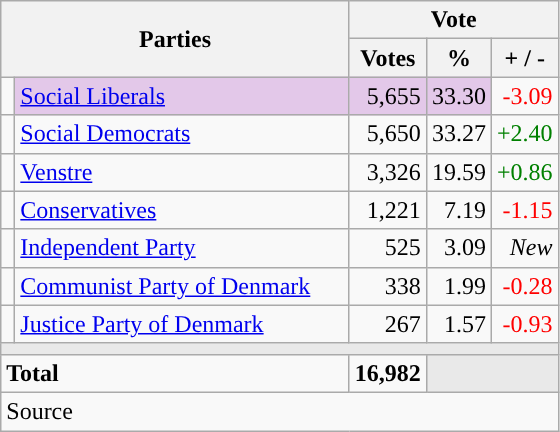<table class="wikitable" style="text-align:right;">
<tr>
<th style="text-align:centre;" rowspan="2" colspan="2" width="225">Parties</th>
<th colspan="3">Vote</th>
</tr>
<tr>
<th width="15">Votes</th>
<th width="15">%</th>
<th width="15">+ / -</th>
</tr>
<tr>
<td width="2" style="color:inherit;background:"></td>
<td bgcolor=#e3c8e9  align="left"><a href='#'>Social Liberals</a></td>
<td bgcolor=#e3c8e9>5,655</td>
<td bgcolor=#e3c8e9>33.30</td>
<td style=color:red;>-3.09</td>
</tr>
<tr>
<td width="2" style="color:inherit;background:"></td>
<td align="left"><a href='#'>Social Democrats</a></td>
<td>5,650</td>
<td>33.27</td>
<td style=color:green;>+2.40</td>
</tr>
<tr>
<td width="2" style="color:inherit;background:"></td>
<td align="left"><a href='#'>Venstre</a></td>
<td>3,326</td>
<td>19.59</td>
<td style=color:green;>+0.86</td>
</tr>
<tr>
<td width="2" style="color:inherit;background:"></td>
<td align="left"><a href='#'>Conservatives</a></td>
<td>1,221</td>
<td>7.19</td>
<td style=color:red;>-1.15</td>
</tr>
<tr>
<td width="2" style="color:inherit;background:"></td>
<td align="left"><a href='#'>Independent Party</a></td>
<td>525</td>
<td>3.09</td>
<td><em>New</em></td>
</tr>
<tr>
<td width="2" style="color:inherit;background:"></td>
<td align="left"><a href='#'>Communist Party of Denmark</a></td>
<td>338</td>
<td>1.99</td>
<td style=color:red;>-0.28</td>
</tr>
<tr>
<td width="2" style="color:inherit;background:"></td>
<td align="left"><a href='#'>Justice Party of Denmark</a></td>
<td>267</td>
<td>1.57</td>
<td style=color:red;>-0.93</td>
</tr>
<tr>
<td colspan="7" bgcolor="#E9E9E9"></td>
</tr>
<tr>
<td align="left" colspan="2"><strong>Total</strong></td>
<td><strong>16,982</strong></td>
<td bgcolor="#E9E9E9" colspan="2"></td>
</tr>
<tr>
<td align="left" colspan="6">Source</td>
</tr>
</table>
